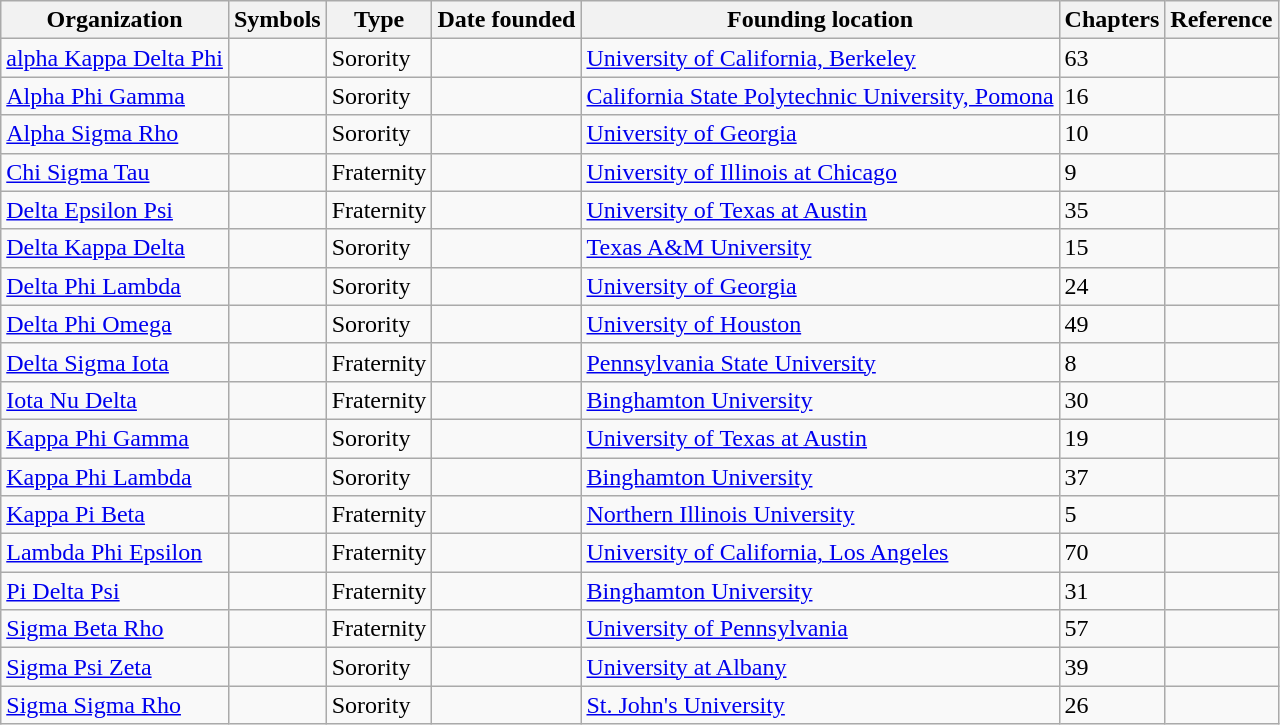<table class="wikitable sortable">
<tr>
<th>Organization</th>
<th>Symbols</th>
<th>Type</th>
<th>Date founded</th>
<th>Founding location</th>
<th>Chapters</th>
<th>Reference</th>
</tr>
<tr>
<td><a href='#'>alpha Kappa Delta Phi</a></td>
<td><strong></strong></td>
<td>Sorority</td>
<td></td>
<td><a href='#'>University of California, Berkeley</a></td>
<td>63</td>
<td></td>
</tr>
<tr>
<td><a href='#'>Alpha Phi Gamma</a></td>
<td><strong></strong></td>
<td>Sorority</td>
<td></td>
<td><a href='#'>California State Polytechnic University, Pomona</a></td>
<td>16</td>
<td></td>
</tr>
<tr>
<td><a href='#'>Alpha Sigma Rho</a></td>
<td><strong></strong></td>
<td>Sorority</td>
<td></td>
<td><a href='#'>University of Georgia</a></td>
<td>10</td>
<td></td>
</tr>
<tr>
<td><a href='#'>Chi Sigma Tau</a></td>
<td><strong></strong></td>
<td>Fraternity</td>
<td></td>
<td><a href='#'>University of Illinois at Chicago</a></td>
<td>9</td>
<td></td>
</tr>
<tr>
<td><a href='#'>Delta Epsilon Psi</a></td>
<td><strong></strong></td>
<td>Fraternity</td>
<td></td>
<td><a href='#'>University of Texas at Austin</a></td>
<td>35</td>
<td></td>
</tr>
<tr>
<td><a href='#'>Delta Kappa Delta</a></td>
<td><strong></strong></td>
<td>Sorority</td>
<td></td>
<td><a href='#'>Texas A&M University</a></td>
<td>15</td>
<td></td>
</tr>
<tr>
<td><a href='#'>Delta Phi Lambda</a></td>
<td><strong></strong></td>
<td>Sorority</td>
<td></td>
<td><a href='#'>University of Georgia</a></td>
<td>24</td>
<td></td>
</tr>
<tr>
<td><a href='#'>Delta Phi Omega</a></td>
<td><strong></strong></td>
<td>Sorority</td>
<td></td>
<td><a href='#'>University of Houston</a></td>
<td>49</td>
<td></td>
</tr>
<tr>
<td><a href='#'>Delta Sigma Iota</a></td>
<td><strong></strong></td>
<td>Fraternity</td>
<td></td>
<td><a href='#'>Pennsylvania State University</a></td>
<td>8</td>
<td></td>
</tr>
<tr>
<td><a href='#'>Iota Nu Delta</a></td>
<td><strong></strong></td>
<td>Fraternity</td>
<td></td>
<td><a href='#'>Binghamton University</a></td>
<td>30</td>
<td></td>
</tr>
<tr>
<td><a href='#'>Kappa Phi Gamma</a></td>
<td><strong></strong></td>
<td>Sorority</td>
<td></td>
<td><a href='#'>University of Texas at Austin</a></td>
<td>19</td>
<td></td>
</tr>
<tr>
<td><a href='#'>Kappa Phi Lambda</a></td>
<td><strong></strong></td>
<td>Sorority</td>
<td></td>
<td><a href='#'>Binghamton University</a></td>
<td>37</td>
<td></td>
</tr>
<tr>
<td><a href='#'>Kappa Pi Beta</a></td>
<td><strong></strong></td>
<td>Fraternity</td>
<td></td>
<td><a href='#'>Northern Illinois University</a></td>
<td>5</td>
<td></td>
</tr>
<tr>
<td><a href='#'>Lambda Phi Epsilon</a></td>
<td><strong></strong></td>
<td>Fraternity</td>
<td></td>
<td><a href='#'>University of California, Los Angeles</a></td>
<td>70</td>
<td></td>
</tr>
<tr>
<td><a href='#'>Pi Delta Psi</a></td>
<td><strong></strong></td>
<td>Fraternity</td>
<td></td>
<td><a href='#'>Binghamton University</a></td>
<td>31</td>
<td></td>
</tr>
<tr>
<td><a href='#'>Sigma Beta Rho</a></td>
<td><strong></strong></td>
<td>Fraternity</td>
<td></td>
<td><a href='#'>University of Pennsylvania</a></td>
<td>57</td>
<td></td>
</tr>
<tr>
<td><a href='#'>Sigma Psi Zeta</a></td>
<td><strong></strong></td>
<td>Sorority</td>
<td></td>
<td><a href='#'>University at Albany</a></td>
<td>39</td>
<td></td>
</tr>
<tr>
<td><a href='#'>Sigma Sigma Rho</a></td>
<td><strong></strong></td>
<td>Sorority</td>
<td></td>
<td><a href='#'>St. John's University</a></td>
<td>26</td>
<td></td>
</tr>
</table>
